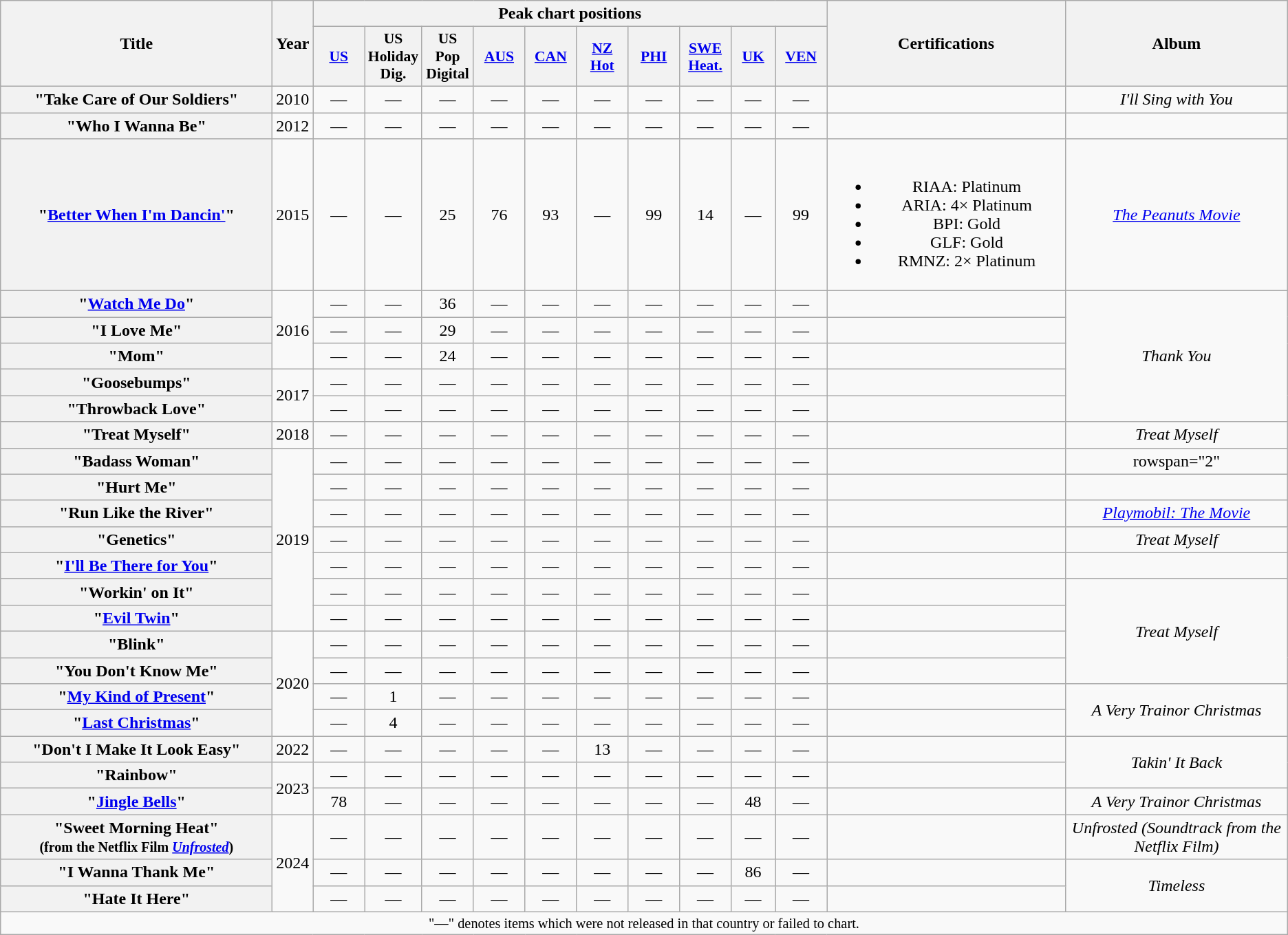<table class="wikitable plainrowheaders" style="text-align:center;">
<tr>
<th scope="col" rowspan="2" style="width:16em;">Title</th>
<th scope="col" rowspan="2">Year</th>
<th scope="col" colspan="10">Peak chart positions</th>
<th scope="col" rowspan="2" style="width:14em;">Certifications</th>
<th scope="col" rowspan="2">Album</th>
</tr>
<tr>
<th scope="col" style="width:3em;font-size:90%;"><a href='#'>US</a><br></th>
<th scope="col" style="width:3em;font-size:90%;">US<br>Holiday<br>Dig.<br></th>
<th scope="col" style="width:3em;font-size:90%;">US<br>Pop<br>Digital<br></th>
<th scope="col" style="width:3em;font-size:90%;"><a href='#'>AUS</a><br></th>
<th scope="col" style="width:3em;font-size:90%;"><a href='#'>CAN</a><br></th>
<th scope="col" style="width:3em;font-size:90%;"><a href='#'>NZ<br>Hot</a><br></th>
<th scope="col" style="width:3em;font-size:90%;"><a href='#'>PHI</a><br></th>
<th scope="col" style="width:3em;font-size:90%;"><a href='#'>SWE<br>Heat.</a><br></th>
<th scope="col" style="width:2.5em;font-size:90%;"><a href='#'>UK</a><br></th>
<th scope="col" style="width:3em;font-size:90%;"><a href='#'>VEN</a><br></th>
</tr>
<tr>
<th scope="row">"Take Care of Our Soldiers"</th>
<td>2010</td>
<td>—</td>
<td>—</td>
<td>—</td>
<td>—</td>
<td>—</td>
<td>—</td>
<td>—</td>
<td>—</td>
<td>—</td>
<td>—</td>
<td></td>
<td><em>I'll Sing with You</em></td>
</tr>
<tr>
<th scope="row">"Who I Wanna Be"</th>
<td>2012</td>
<td>—</td>
<td>—</td>
<td>—</td>
<td>—</td>
<td>—</td>
<td>—</td>
<td>—</td>
<td>—</td>
<td>—</td>
<td>—</td>
<td></td>
<td></td>
</tr>
<tr>
<th scope="row">"<a href='#'>Better When I'm Dancin'</a>"</th>
<td>2015</td>
<td>—</td>
<td>—</td>
<td>25</td>
<td>76</td>
<td>93</td>
<td>—</td>
<td>99</td>
<td>14</td>
<td>—</td>
<td>99</td>
<td><br><ul><li>RIAA: Platinum</li><li>ARIA: 4× Platinum</li><li>BPI: Gold</li><li>GLF: Gold</li><li>RMNZ: 2× Platinum</li></ul></td>
<td><em><a href='#'>The Peanuts Movie</a></em></td>
</tr>
<tr>
<th scope="row">"<a href='#'>Watch Me Do</a>"</th>
<td rowspan="3">2016</td>
<td>—</td>
<td>—</td>
<td>36</td>
<td>—</td>
<td>—</td>
<td>—</td>
<td>—</td>
<td>—</td>
<td>—</td>
<td>—</td>
<td></td>
<td rowspan="5"><em>Thank You</em></td>
</tr>
<tr>
<th scope="row">"I Love Me"<br></th>
<td>—</td>
<td>—</td>
<td>29</td>
<td>—</td>
<td>—</td>
<td>—</td>
<td>—</td>
<td>—</td>
<td>—</td>
<td>—</td>
<td></td>
</tr>
<tr>
<th scope="row">"Mom" <br></th>
<td>—</td>
<td>—</td>
<td>24</td>
<td>—</td>
<td>—</td>
<td>—</td>
<td>—</td>
<td>—</td>
<td>—</td>
<td>—</td>
<td></td>
</tr>
<tr>
<th scope="row">"Goosebumps"</th>
<td rowspan="2">2017</td>
<td>—</td>
<td>—</td>
<td>—</td>
<td>—</td>
<td>—</td>
<td>—</td>
<td>—</td>
<td>—</td>
<td>—</td>
<td>—</td>
<td></td>
</tr>
<tr>
<th scope="row">"Throwback Love"</th>
<td>—</td>
<td>—</td>
<td>—</td>
<td>—</td>
<td>—</td>
<td>—</td>
<td>—</td>
<td>—</td>
<td>—</td>
<td>—</td>
<td></td>
</tr>
<tr>
<th scope="row">"Treat Myself"</th>
<td>2018</td>
<td>—</td>
<td>—</td>
<td>—</td>
<td>—</td>
<td>—</td>
<td>—</td>
<td>—</td>
<td>—</td>
<td>—</td>
<td>—</td>
<td></td>
<td><em>Treat Myself</em></td>
</tr>
<tr>
<th scope="row">"Badass Woman"</th>
<td rowspan="7">2019</td>
<td>—</td>
<td>—</td>
<td>—</td>
<td>—</td>
<td>—</td>
<td>—</td>
<td>—</td>
<td>—</td>
<td>—</td>
<td>—</td>
<td></td>
<td>rowspan="2" </td>
</tr>
<tr>
<th scope="row">"Hurt Me"</th>
<td>—</td>
<td>—</td>
<td>—</td>
<td>—</td>
<td>—</td>
<td>—</td>
<td>—</td>
<td>—</td>
<td>—</td>
<td>—</td>
<td></td>
</tr>
<tr>
<th scope="row">"Run Like the River"</th>
<td>—</td>
<td>—</td>
<td>—</td>
<td>—</td>
<td>—</td>
<td>—</td>
<td>—</td>
<td>—</td>
<td>—</td>
<td>—</td>
<td></td>
<td><em><a href='#'>Playmobil: The Movie</a></em></td>
</tr>
<tr>
<th scope="row">"Genetics"</th>
<td>—</td>
<td>—</td>
<td>—</td>
<td>—</td>
<td>—</td>
<td>—</td>
<td>—</td>
<td>—</td>
<td>—</td>
<td>—</td>
<td></td>
<td><em>Treat Myself</em></td>
</tr>
<tr>
<th scope="row">"<a href='#'>I'll Be There for You</a>"</th>
<td>—</td>
<td>—</td>
<td>—</td>
<td>—</td>
<td>—</td>
<td>—</td>
<td>—</td>
<td>—</td>
<td>—</td>
<td>—</td>
<td></td>
<td></td>
</tr>
<tr>
<th scope="row">"Workin' on It"<br></th>
<td>—</td>
<td>—</td>
<td>—</td>
<td>—</td>
<td>—</td>
<td>—</td>
<td>—</td>
<td>—</td>
<td>—</td>
<td>—</td>
<td></td>
<td rowspan="4"><em>Treat Myself</em></td>
</tr>
<tr>
<th scope="row">"<a href='#'>Evil Twin</a>"</th>
<td>—</td>
<td>—</td>
<td>—</td>
<td>—</td>
<td>—</td>
<td>—</td>
<td>—</td>
<td>—</td>
<td>—</td>
<td>—</td>
<td></td>
</tr>
<tr>
<th scope="row">"Blink"</th>
<td rowspan="4">2020</td>
<td>—</td>
<td>—</td>
<td>—</td>
<td>—</td>
<td>—</td>
<td>—</td>
<td>—</td>
<td>—</td>
<td>—</td>
<td>—</td>
<td></td>
</tr>
<tr>
<th scope="row">"You Don't Know Me"</th>
<td>—</td>
<td>—</td>
<td>—</td>
<td>—</td>
<td>—</td>
<td>—</td>
<td>—</td>
<td>—</td>
<td>—</td>
<td>—</td>
<td></td>
</tr>
<tr>
<th scope="row">"<a href='#'>My Kind of Present</a>"</th>
<td>—</td>
<td>1</td>
<td>—</td>
<td>—</td>
<td>—</td>
<td>—</td>
<td>—</td>
<td>—</td>
<td>—</td>
<td>—</td>
<td></td>
<td rowspan="2"><em>A Very Trainor Christmas</em></td>
</tr>
<tr>
<th scope="row">"<a href='#'>Last Christmas</a>"</th>
<td>—</td>
<td>4</td>
<td>—</td>
<td>—</td>
<td>—</td>
<td>—</td>
<td>—</td>
<td>—</td>
<td>—</td>
<td>—</td>
<td></td>
</tr>
<tr>
<th scope="row">"Don't I Make It Look Easy"</th>
<td>2022</td>
<td>—</td>
<td>—</td>
<td>—</td>
<td>—</td>
<td>—</td>
<td>13</td>
<td>—</td>
<td>—</td>
<td>—</td>
<td>—</td>
<td></td>
<td rowspan="2"><em>Takin' It Back</em></td>
</tr>
<tr>
<th scope="row">"Rainbow"</th>
<td rowspan="2">2023</td>
<td>—</td>
<td>—</td>
<td>—</td>
<td>—</td>
<td>—</td>
<td>—</td>
<td>—</td>
<td>—</td>
<td>—</td>
<td>—</td>
<td></td>
</tr>
<tr>
<th scope="row">"<a href='#'>Jingle Bells</a>"</th>
<td>78</td>
<td>—</td>
<td>—</td>
<td>—</td>
<td>—</td>
<td>—</td>
<td>—</td>
<td>—</td>
<td>48</td>
<td>—</td>
<td></td>
<td><em>A Very Trainor Christmas</em></td>
</tr>
<tr>
<th scope="row">"Sweet Morning Heat"<br><small>(from the Netflix Film <em><a href='#'>Unfrosted</a></em>)</small><br></th>
<td rowspan="3">2024</td>
<td>—</td>
<td>—</td>
<td>—</td>
<td>—</td>
<td>—</td>
<td>—</td>
<td>—</td>
<td>—</td>
<td>—</td>
<td>—</td>
<td></td>
<td><em>Unfrosted (Soundtrack from the Netflix Film)</em></td>
</tr>
<tr>
<th scope="row">"I Wanna Thank Me"<br></th>
<td>—</td>
<td>—</td>
<td>—</td>
<td>—</td>
<td>—</td>
<td>—</td>
<td>—</td>
<td>—</td>
<td>86</td>
<td>—</td>
<td></td>
<td rowspan="2"><em>Timeless</em></td>
</tr>
<tr>
<th scope="row">"Hate It Here"</th>
<td>—</td>
<td>—</td>
<td>—</td>
<td>—</td>
<td>—</td>
<td>—</td>
<td>—</td>
<td>—</td>
<td>—</td>
<td>—</td>
</tr>
<tr>
<td colspan="15" align="center" style="font-size:85%">"—" denotes items which were not released in that country or failed to chart.</td>
</tr>
</table>
